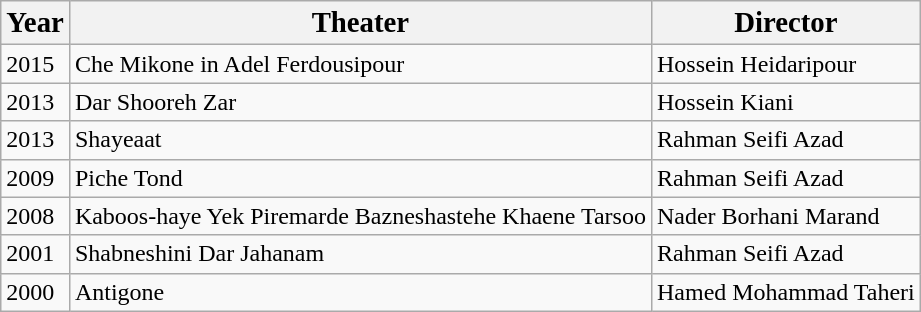<table class="wikitable">
<tr>
<th><strong><big>Year</big></strong></th>
<th><strong><big>Theater</big></strong></th>
<th><strong><big>Director</big></strong></th>
</tr>
<tr>
<td>2015</td>
<td>Che Mikone in Adel Ferdousipour</td>
<td>Hossein Heidaripour</td>
</tr>
<tr>
<td>2013</td>
<td>Dar Shooreh Zar</td>
<td>Hossein Kiani</td>
</tr>
<tr>
<td>2013</td>
<td>Shayeaat</td>
<td>Rahman Seifi Azad</td>
</tr>
<tr>
<td>2009</td>
<td>Piche Tond</td>
<td>Rahman Seifi Azad</td>
</tr>
<tr>
<td>2008</td>
<td>Kaboos-haye Yek Piremarde Bazneshastehe Khaene Tarsoo</td>
<td>Nader Borhani Marand</td>
</tr>
<tr>
<td>2001</td>
<td>Shabneshini Dar Jahanam</td>
<td>Rahman Seifi Azad</td>
</tr>
<tr>
<td>2000</td>
<td>Antigone</td>
<td>Hamed Mohammad Taheri</td>
</tr>
</table>
